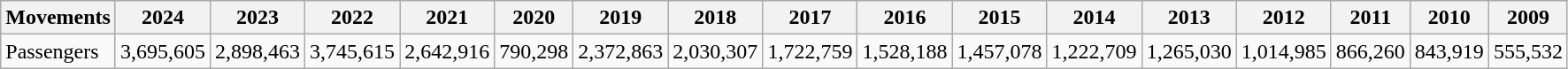<table class="wikitable">
<tr>
<th>Movements</th>
<th>2024</th>
<th>2023</th>
<th>2022</th>
<th>2021</th>
<th>2020</th>
<th>2019</th>
<th>2018</th>
<th>2017</th>
<th>2016</th>
<th>2015</th>
<th>2014</th>
<th>2013</th>
<th>2012</th>
<th>2011</th>
<th>2010</th>
<th>2009</th>
</tr>
<tr>
<td>Passengers</td>
<td>3,695,605</td>
<td>2,898,463</td>
<td>3,745,615</td>
<td>2,642,916</td>
<td>790,298</td>
<td>2,372,863</td>
<td>2,030,307</td>
<td>1,722,759</td>
<td>1,528,188</td>
<td>1,457,078</td>
<td>1,222,709</td>
<td>1,265,030</td>
<td>1,014,985</td>
<td>866,260</td>
<td>843,919</td>
<td>555,532</td>
</tr>
</table>
